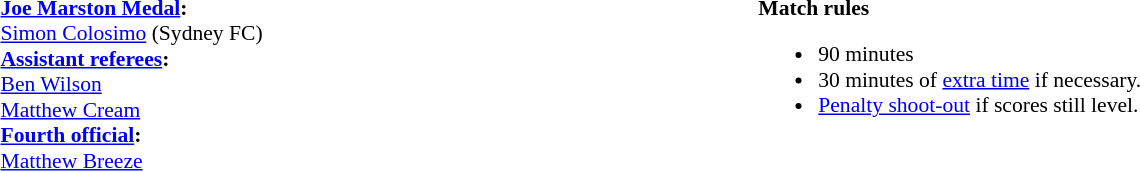<table style="width:100%;font-size:90%">
<tr>
<td style="width:40%;vertical-align:top"><br><strong><a href='#'>Joe Marston Medal</a>:</strong>
<br><a href='#'>Simon Colosimo</a> (Sydney FC)<br><strong><a href='#'>Assistant referees</a>:</strong>
<br><a href='#'>Ben Wilson</a>
<br><a href='#'>Matthew Cream</a>
<br><strong><a href='#'>Fourth official</a>:</strong>
<br><a href='#'>Matthew Breeze</a></td>
<td style="width:60%;vertical-align:top"><br><strong>Match rules</strong><ul><li>90 minutes</li><li>30 minutes of <a href='#'>extra time</a> if necessary.</li><li><a href='#'>Penalty shoot-out</a> if scores still level.</li></ul></td>
</tr>
</table>
